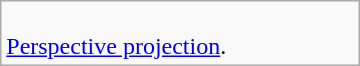<table class=wikitable width=240>
<tr>
<td><br><a href='#'>Perspective projection</a>.</td>
</tr>
</table>
